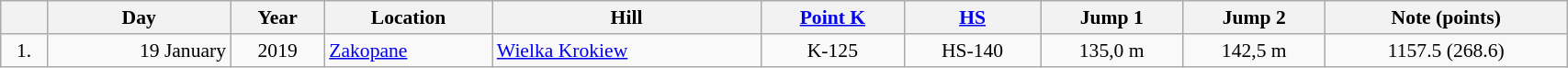<table width=90% style="font-size: 90%; text-align:center" class=wikitable>
<tr>
<th></th>
<th>Day</th>
<th>Year</th>
<th>Location</th>
<th>Hill</th>
<th><a href='#'>Point K</a></th>
<th><a href='#'>HS</a></th>
<th>Jump 1</th>
<th>Jump 2</th>
<th>Note (points)</th>
</tr>
<tr>
<td>1.</td>
<td align=right>19 January</td>
<td>2019</td>
<td align=left><a href='#'>Zakopane</a></td>
<td align=left><a href='#'>Wielka Krokiew</a></td>
<td>K-125</td>
<td>HS-140</td>
<td>135,0 m</td>
<td>142,5 m</td>
<td>1157.5 (268.6)</td>
</tr>
</table>
